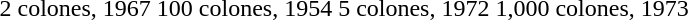<table>
<tr style="text-align:center;">
<td>2 colones, 1967</td>
<td style="text-align:center;">100 colones, 1954</td>
<td style="text-align:center;">5 colones, 1972</td>
<td style="text-align:center;">1,000 colones, 1973</td>
</tr>
</table>
